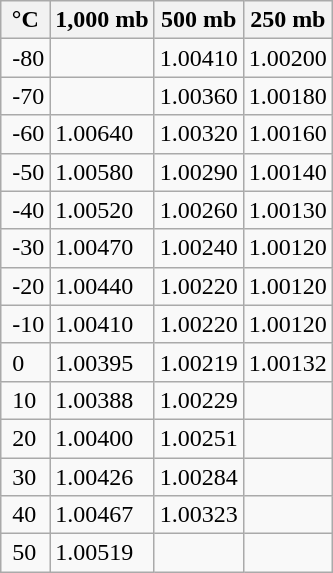<table class="wikitable"|style="width:auto; float:right; clear:right; margin:0px 0px 0.5em 1em;">
<tr>
<th>°C</th>
<th>1,000 mb</th>
<th>500 mb</th>
<th>250 mb</th>
</tr>
<tr>
<td> -80</td>
<td> </td>
<td>1.00410</td>
<td>1.00200</td>
</tr>
<tr>
<td> -70</td>
<td> </td>
<td>1.00360</td>
<td>1.00180</td>
</tr>
<tr>
<td> -60</td>
<td>1.00640</td>
<td>1.00320</td>
<td>1.00160</td>
</tr>
<tr>
<td> -50</td>
<td>1.00580</td>
<td>1.00290</td>
<td>1.00140</td>
</tr>
<tr>
<td> -40</td>
<td>1.00520</td>
<td>1.00260</td>
<td>1.00130</td>
</tr>
<tr>
<td> -30</td>
<td>1.00470</td>
<td>1.00240</td>
<td>1.00120</td>
</tr>
<tr>
<td> -20</td>
<td>1.00440</td>
<td>1.00220</td>
<td>1.00120</td>
</tr>
<tr>
<td> -10</td>
<td>1.00410</td>
<td>1.00220</td>
<td>1.00120</td>
</tr>
<tr>
<td> 0</td>
<td>1.00395</td>
<td>1.00219</td>
<td>1.00132</td>
</tr>
<tr>
<td> 10</td>
<td>1.00388</td>
<td>1.00229</td>
<td> </td>
</tr>
<tr>
<td> 20</td>
<td>1.00400</td>
<td>1.00251</td>
<td> </td>
</tr>
<tr>
<td> 30</td>
<td>1.00426</td>
<td>1.00284</td>
<td> </td>
</tr>
<tr>
<td> 40</td>
<td>1.00467</td>
<td>1.00323</td>
<td> </td>
</tr>
<tr>
<td> 50</td>
<td>1.00519</td>
<td> </td>
<td> </td>
</tr>
</table>
